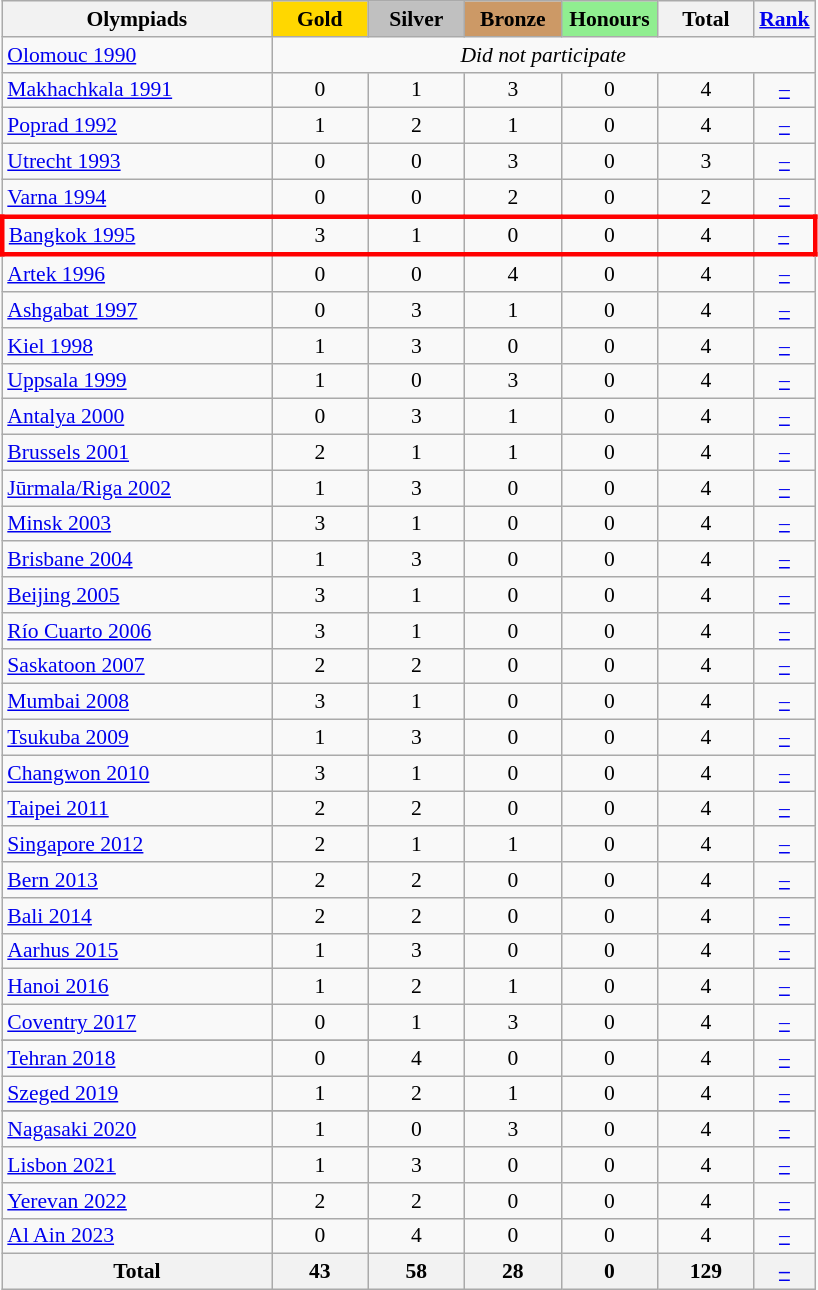<table class="wikitable" style="text-align:center; font-size:90%;">
<tr>
<th style="width:12em;">Olympiads</th>
<th style="width:4em; background:gold;">Gold</th>
<th style="width:4em; background:silver;">Silver</th>
<th style="width:4em; background:#cc9966;">Bronze</th>
<th style="width:4em; background:#90EE90;">Honours</th>
<th style="width:4em;">Total</th>
<th style="width:2em;"><a href='#'>Rank</a></th>
</tr>
<tr>
<td align=left> <a href='#'>Olomouc 1990</a></td>
<td align=center colspan=6 rowspan="1"><em>Did not participate</em></td>
</tr>
<tr>
<td align=left> <a href='#'>Makhachkala 1991</a></td>
<td>0</td>
<td>1</td>
<td>3</td>
<td>0</td>
<td>4</td>
<td><a href='#'>–</a></td>
</tr>
<tr>
<td align=left> <a href='#'>Poprad 1992</a></td>
<td>1</td>
<td>2</td>
<td>1</td>
<td>0</td>
<td>4</td>
<td><a href='#'>–</a></td>
</tr>
<tr>
<td align=left> <a href='#'>Utrecht 1993</a></td>
<td>0</td>
<td>0</td>
<td>3</td>
<td>0</td>
<td>3</td>
<td><a href='#'>–</a></td>
</tr>
<tr>
<td align=left> <a href='#'>Varna 1994</a></td>
<td>0</td>
<td>0</td>
<td>2</td>
<td>0</td>
<td>2</td>
<td><a href='#'>–</a></td>
</tr>
<tr style="border: 3px solid red">
<td align=left> <a href='#'>Bangkok 1995</a></td>
<td>3</td>
<td>1</td>
<td>0</td>
<td>0</td>
<td>4</td>
<td><a href='#'>–</a></td>
</tr>
<tr>
<td align=left> <a href='#'>Artek 1996</a></td>
<td>0</td>
<td>0</td>
<td>4</td>
<td>0</td>
<td>4</td>
<td><a href='#'>–</a></td>
</tr>
<tr>
<td align=left> <a href='#'>Ashgabat 1997</a></td>
<td>0</td>
<td>3</td>
<td>1</td>
<td>0</td>
<td>4</td>
<td><a href='#'>–</a></td>
</tr>
<tr>
<td align=left> <a href='#'>Kiel 1998</a></td>
<td>1</td>
<td>3</td>
<td>0</td>
<td>0</td>
<td>4</td>
<td><a href='#'>–</a></td>
</tr>
<tr>
<td align=left> <a href='#'>Uppsala 1999</a></td>
<td>1</td>
<td>0</td>
<td>3</td>
<td>0</td>
<td>4</td>
<td><a href='#'>–</a></td>
</tr>
<tr>
<td align=left> <a href='#'>Antalya 2000</a></td>
<td>0</td>
<td>3</td>
<td>1</td>
<td>0</td>
<td>4</td>
<td><a href='#'>–</a></td>
</tr>
<tr>
<td align=left> <a href='#'>Brussels 2001</a></td>
<td>2</td>
<td>1</td>
<td>1</td>
<td>0</td>
<td>4</td>
<td><a href='#'>–</a></td>
</tr>
<tr>
<td align=left> <a href='#'>Jūrmala/Riga 2002</a></td>
<td>1</td>
<td>3</td>
<td>0</td>
<td>0</td>
<td>4</td>
<td><a href='#'>–</a></td>
</tr>
<tr>
<td align=left> <a href='#'>Minsk 2003</a></td>
<td>3</td>
<td>1</td>
<td>0</td>
<td>0</td>
<td>4</td>
<td><a href='#'>–</a></td>
</tr>
<tr>
<td align=left> <a href='#'>Brisbane 2004</a></td>
<td>1</td>
<td>3</td>
<td>0</td>
<td>0</td>
<td>4</td>
<td><a href='#'>–</a></td>
</tr>
<tr>
<td align=left> <a href='#'>Beijing 2005</a></td>
<td>3</td>
<td>1</td>
<td>0</td>
<td>0</td>
<td>4</td>
<td><a href='#'>–</a></td>
</tr>
<tr>
<td align=left> <a href='#'>Río Cuarto 2006</a></td>
<td>3</td>
<td>1</td>
<td>0</td>
<td>0</td>
<td>4</td>
<td><a href='#'>–</a></td>
</tr>
<tr>
<td align=left> <a href='#'>Saskatoon 2007</a></td>
<td>2</td>
<td>2</td>
<td>0</td>
<td>0</td>
<td>4</td>
<td><a href='#'>–</a></td>
</tr>
<tr>
<td align=left> <a href='#'>Mumbai 2008</a></td>
<td>3</td>
<td>1</td>
<td>0</td>
<td>0</td>
<td>4</td>
<td><a href='#'>–</a></td>
</tr>
<tr>
<td align=left> <a href='#'>Tsukuba 2009</a></td>
<td>1</td>
<td>3</td>
<td>0</td>
<td>0</td>
<td>4</td>
<td><a href='#'>–</a></td>
</tr>
<tr>
<td align=left> <a href='#'>Changwon 2010</a></td>
<td>3</td>
<td>1</td>
<td>0</td>
<td>0</td>
<td>4</td>
<td><a href='#'>–</a></td>
</tr>
<tr>
<td align=left> <a href='#'>Taipei 2011</a></td>
<td>2</td>
<td>2</td>
<td>0</td>
<td>0</td>
<td>4</td>
<td><a href='#'>–</a></td>
</tr>
<tr>
<td align=left> <a href='#'>Singapore 2012</a></td>
<td>2</td>
<td>1</td>
<td>1</td>
<td>0</td>
<td>4</td>
<td><a href='#'>–</a></td>
</tr>
<tr>
<td align=left> <a href='#'>Bern 2013</a></td>
<td>2</td>
<td>2</td>
<td>0</td>
<td>0</td>
<td>4</td>
<td><a href='#'>–</a></td>
</tr>
<tr>
<td align=left> <a href='#'>Bali 2014</a></td>
<td>2</td>
<td>2</td>
<td>0</td>
<td>0</td>
<td>4</td>
<td><a href='#'>–</a></td>
</tr>
<tr>
<td align=left> <a href='#'>Aarhus 2015</a></td>
<td>1</td>
<td>3</td>
<td>0</td>
<td>0</td>
<td>4</td>
<td><a href='#'>–</a></td>
</tr>
<tr>
<td align=left> <a href='#'>Hanoi 2016</a></td>
<td>1</td>
<td>2</td>
<td>1</td>
<td>0</td>
<td>4</td>
<td><a href='#'>–</a></td>
</tr>
<tr>
<td align=left> <a href='#'>Coventry 2017</a></td>
<td>0</td>
<td>1</td>
<td>3</td>
<td>0</td>
<td>4</td>
<td><a href='#'>–</a></td>
</tr>
<tr>
</tr>
<tr>
<td align=left> <a href='#'>Tehran 2018</a></td>
<td>0</td>
<td>4</td>
<td>0</td>
<td>0</td>
<td>4</td>
<td><a href='#'>–</a></td>
</tr>
<tr>
<td align=left> <a href='#'>Szeged 2019</a></td>
<td>1</td>
<td>2</td>
<td>1</td>
<td>0</td>
<td>4</td>
<td><a href='#'>–</a></td>
</tr>
<tr>
</tr>
<tr>
<td align=left> <a href='#'>Nagasaki 2020</a></td>
<td>1</td>
<td>0</td>
<td>3</td>
<td>0</td>
<td>4</td>
<td><a href='#'>–</a></td>
</tr>
<tr>
<td align=left> <a href='#'>Lisbon 2021</a></td>
<td>1</td>
<td>3</td>
<td>0</td>
<td>0</td>
<td>4</td>
<td><a href='#'>–</a></td>
</tr>
<tr>
<td align=left> <a href='#'>Yerevan 2022</a></td>
<td>2</td>
<td>2</td>
<td>0</td>
<td>0</td>
<td>4</td>
<td><a href='#'>–</a></td>
</tr>
<tr>
<td align=left> <a href='#'>Al Ain 2023</a></td>
<td>0</td>
<td>4</td>
<td>0</td>
<td>0</td>
<td>4</td>
<td><a href='#'>–</a></td>
</tr>
<tr>
<th colspan=1>Total</th>
<th>43</th>
<th>58</th>
<th>28</th>
<th>0</th>
<th>129</th>
<th><a href='#'>–</a></th>
</tr>
</table>
